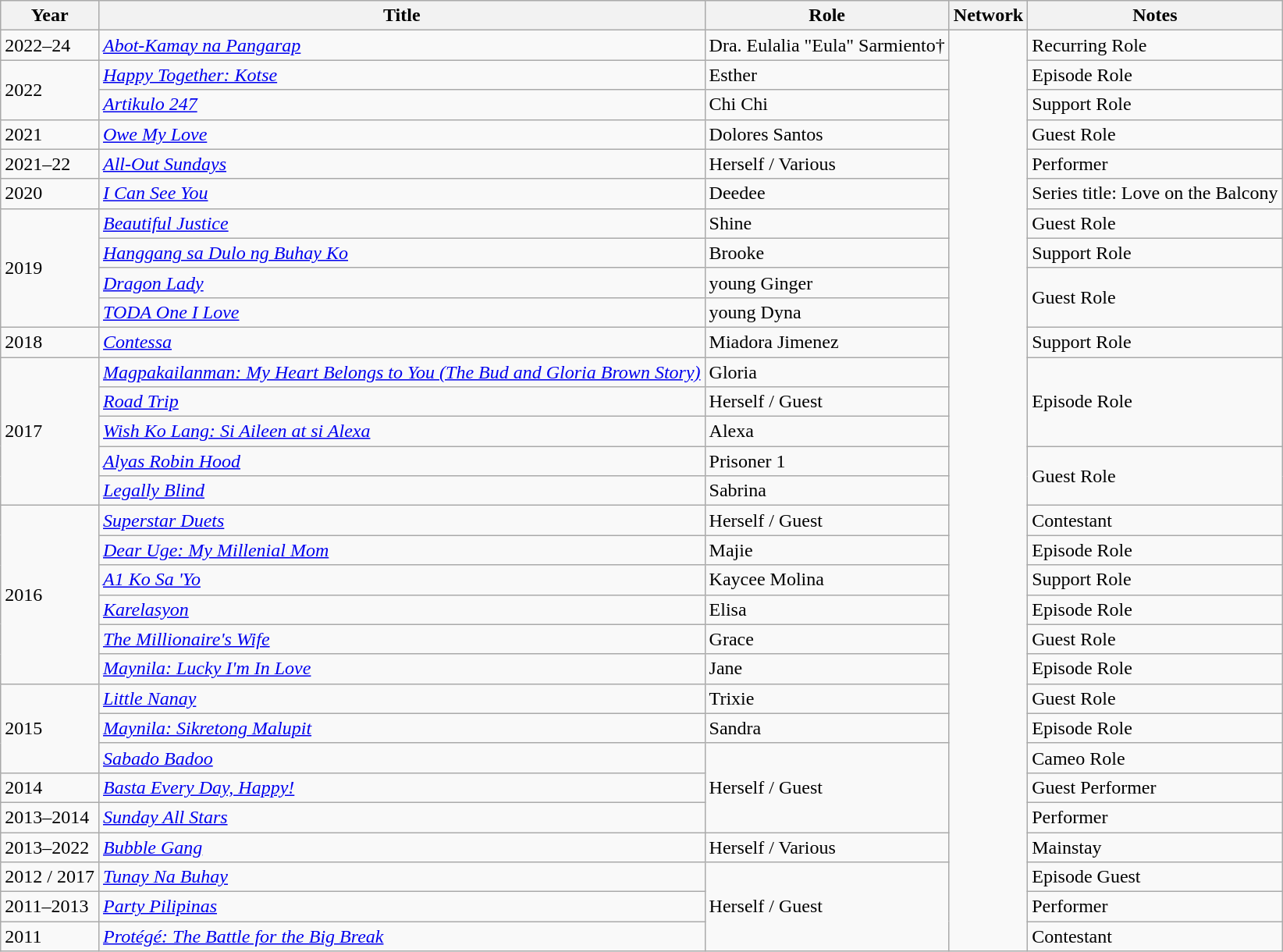<table class="wikitable plainrowheaders sortable">
<tr>
<th scope="col">Year</th>
<th scope="col">Title</th>
<th scope="col">Role</th>
<th>Network</th>
<th scope="col" class="unsortable">Notes</th>
</tr>
<tr>
<td>2022–24</td>
<td scope="row"><em><a href='#'>Abot-Kamay na Pangarap</a></em></td>
<td>Dra. Eulalia "Eula" Sarmiento†</td>
<td rowspan="31"></td>
<td>Recurring Role</td>
</tr>
<tr>
<td rowspan="2">2022</td>
<td scope="row"><em><a href='#'>Happy Together: Kotse</a></em></td>
<td>Esther</td>
<td>Episode Role</td>
</tr>
<tr>
<td scope="row"><em><a href='#'>Artikulo 247</a></em></td>
<td>Chi Chi</td>
<td>Support Role</td>
</tr>
<tr>
<td>2021</td>
<td scope="row"><em><a href='#'>Owe My Love</a></em></td>
<td>Dolores Santos</td>
<td>Guest Role</td>
</tr>
<tr>
<td>2021–22</td>
<td><em><a href='#'>All-Out Sundays</a></em></td>
<td>Herself / Various</td>
<td>Performer</td>
</tr>
<tr>
<td>2020</td>
<td scope="row"><em><a href='#'>I Can See You</a></em></td>
<td>Deedee</td>
<td>Series title: Love on the Balcony</td>
</tr>
<tr>
<td rowspan="4">2019</td>
<td scope="row"><em><a href='#'>Beautiful Justice</a></em></td>
<td>Shine</td>
<td>Guest Role</td>
</tr>
<tr>
<td scope="row"><em><a href='#'>Hanggang sa Dulo ng Buhay Ko</a></em></td>
<td>Brooke</td>
<td>Support Role</td>
</tr>
<tr>
<td scope="row"><em><a href='#'>Dragon Lady</a></em></td>
<td>young Ginger</td>
<td rowspan="2">Guest Role</td>
</tr>
<tr>
<td scope="row"><em><a href='#'>TODA One I Love</a></em></td>
<td>young Dyna</td>
</tr>
<tr>
<td>2018</td>
<td scope="row"><em><a href='#'>Contessa</a></em></td>
<td>Miadora Jimenez</td>
<td>Support Role</td>
</tr>
<tr>
<td rowspan="5">2017</td>
<td scope="row"><em><a href='#'>Magpakailanman: My Heart Belongs to You (The Bud and Gloria Brown Story)</a></em></td>
<td>Gloria</td>
<td rowspan="3">Episode Role</td>
</tr>
<tr>
<td><a href='#'><em>Road Trip</em></a></td>
<td>Herself / Guest</td>
</tr>
<tr>
<td scope="row"><em><a href='#'>Wish Ko Lang: Si Aileen at si Alexa</a></em></td>
<td>Alexa</td>
</tr>
<tr>
<td scope="row"><em><a href='#'>Alyas Robin Hood</a></em></td>
<td>Prisoner 1</td>
<td rowspan="2">Guest Role</td>
</tr>
<tr>
<td scope="row"><em><a href='#'>Legally Blind</a></em></td>
<td>Sabrina</td>
</tr>
<tr>
<td rowspan="6">2016</td>
<td scope="row"><em><a href='#'>Superstar Duets</a></em></td>
<td>Herself / Guest</td>
<td>Contestant</td>
</tr>
<tr>
<td scope="row"><em><a href='#'>Dear Uge: My Millenial Mom</a></em></td>
<td>Majie</td>
<td>Episode Role</td>
</tr>
<tr>
<td scope="row"><em><a href='#'>A1 Ko Sa 'Yo</a></em></td>
<td>Kaycee Molina</td>
<td>Support Role</td>
</tr>
<tr>
<td scope="row"><em><a href='#'>Karelasyon</a></em></td>
<td>Elisa</td>
<td>Episode Role</td>
</tr>
<tr>
<td scope="row"><em><a href='#'>The Millionaire's Wife</a></em></td>
<td>Grace</td>
<td>Guest Role</td>
</tr>
<tr>
<td scope="row"><em><a href='#'>Maynila: Lucky I'm In Love</a></em></td>
<td>Jane</td>
<td>Episode Role</td>
</tr>
<tr>
<td rowspan="3">2015</td>
<td scope="row"><em><a href='#'>Little Nanay</a></em></td>
<td>Trixie</td>
<td>Guest Role</td>
</tr>
<tr>
<td scope="row"><em><a href='#'>Maynila: Sikretong Malupit</a></em></td>
<td>Sandra</td>
<td>Episode Role</td>
</tr>
<tr>
<td scope="row"><em><a href='#'>Sabado Badoo</a></em></td>
<td rowspan="3">Herself / Guest</td>
<td>Cameo Role</td>
</tr>
<tr>
<td>2014</td>
<td scope="row"><em><a href='#'>Basta Every Day, Happy!</a></em></td>
<td>Guest Performer</td>
</tr>
<tr>
<td>2013–2014</td>
<td scope="row"><em><a href='#'>Sunday All Stars</a></em></td>
<td>Performer</td>
</tr>
<tr>
<td>2013–2022</td>
<td scope="row"><em><a href='#'>Bubble Gang</a></em></td>
<td>Herself / Various</td>
<td>Mainstay</td>
</tr>
<tr>
<td>2012 / 2017</td>
<td scope="row"><em><a href='#'>Tunay Na Buhay</a></em></td>
<td rowspan="3">Herself / Guest</td>
<td>Episode Guest</td>
</tr>
<tr>
<td>2011–2013</td>
<td scope="row"><em><a href='#'>Party Pilipinas</a></em></td>
<td>Performer</td>
</tr>
<tr>
<td>2011</td>
<td scope="row"><em><a href='#'>Protégé: The Battle for the Big Break</a></em></td>
<td>Contestant</td>
</tr>
</table>
